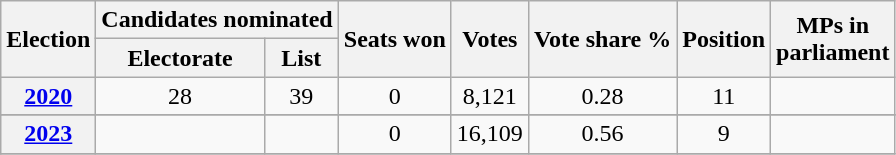<table class=wikitable>
<tr>
<th rowspan=2>Election</th>
<th colspan=2>Candidates nominated</th>
<th rowspan=2>Seats won</th>
<th rowspan=2>Votes</th>
<th rowspan=2>Vote share %</th>
<th rowspan=2>Position</th>
<th rowspan=2>MPs in <br> parliament</th>
</tr>
<tr align="center">
<th>Electorate</th>
<th>List</th>
</tr>
<tr align="center">
<th><a href='#'>2020</a></th>
<td>28</td>
<td>39</td>
<td>0</td>
<td>8,121</td>
<td>0.28</td>
<td>11</td>
<td></td>
</tr>
<tr align="center">
</tr>
<tr align="center">
<th><a href='#'>2023</a></th>
<td></td>
<td></td>
<td>0</td>
<td>16,109</td>
<td>0.56</td>
<td>9</td>
<td></td>
</tr>
<tr align="center">
</tr>
</table>
